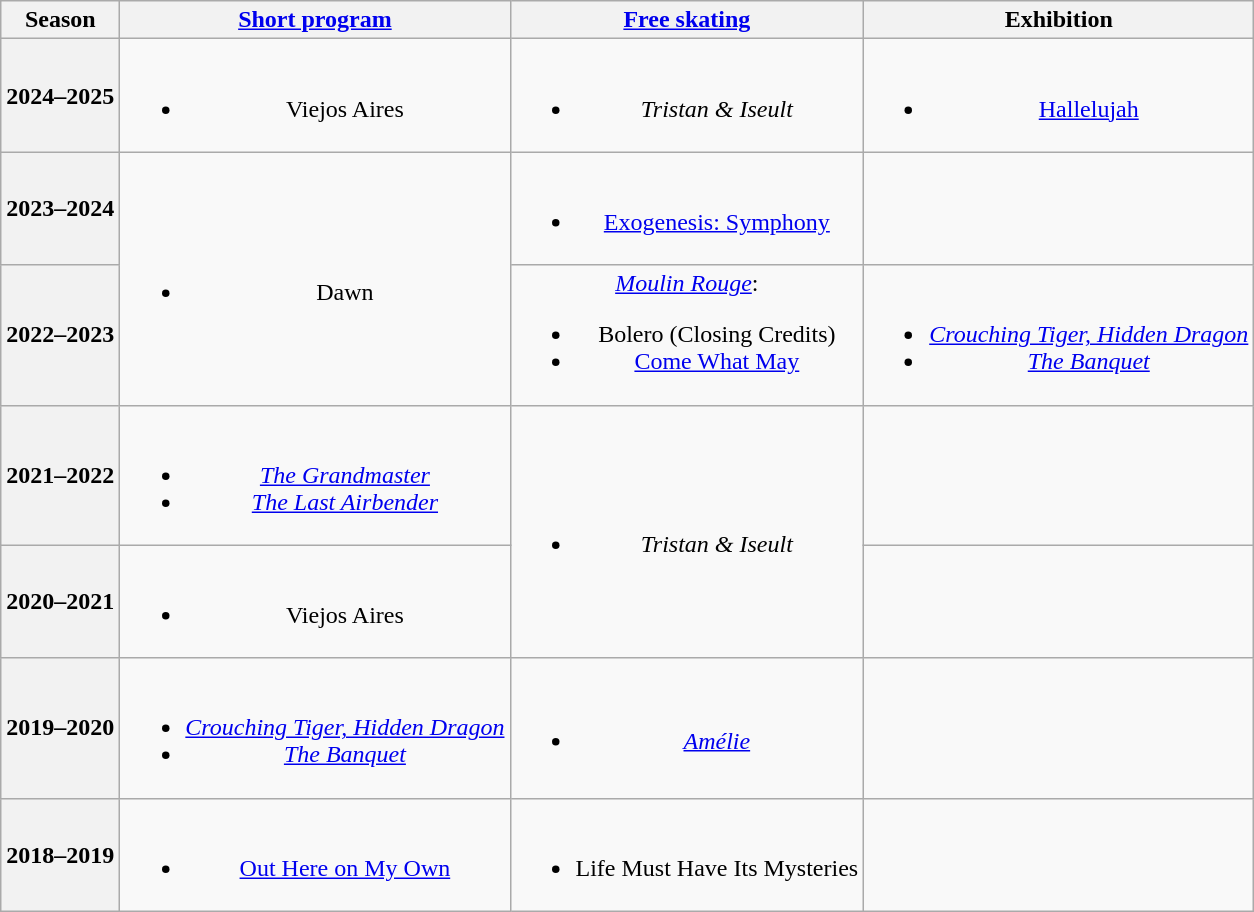<table class="wikitable" style="text-align:center">
<tr>
<th>Season</th>
<th><a href='#'>Short program</a></th>
<th><a href='#'>Free skating</a></th>
<th>Exhibition</th>
</tr>
<tr>
<th>2024–2025 <br> </th>
<td><br><ul><li>Viejos Aires<br></li></ul></td>
<td><br><ul><li><em>Tristan & Iseult</em><br></li></ul></td>
<td><br><ul><li><a href='#'>Hallelujah</a> <br> </li></ul></td>
</tr>
<tr>
<th>2023–2024 <br> </th>
<td rowspan=2><br><ul><li>Dawn <br> </li></ul></td>
<td><br><ul><li><a href='#'>Exogenesis: Symphony</a> <br> </li></ul></td>
<td></td>
</tr>
<tr>
<th>2022–2023 <br> </th>
<td><em><a href='#'>Moulin Rouge</a></em>:<br><ul><li>Bolero (Closing Credits) <br> </li><li><a href='#'>Come What May</a> <br></li></ul></td>
<td><br><ul><li><em><a href='#'>Crouching Tiger, Hidden Dragon</a></em></li><li><em><a href='#'>The Banquet</a></em><br></li></ul></td>
</tr>
<tr>
<th>2021–2022 <br> </th>
<td><br><ul><li><em><a href='#'>The Grandmaster</a></em> <br></li><li><em><a href='#'>The Last Airbender</a></em> <br> </li></ul></td>
<td rowspan=2><br><ul><li><em>Tristan & Iseult</em><br></li></ul></td>
<td></td>
</tr>
<tr>
<th>2020–2021<br></th>
<td><br><ul><li>Viejos Aires<br></li></ul></td>
<td></td>
</tr>
<tr>
<th>2019–2020 <br> </th>
<td><br><ul><li><em><a href='#'>Crouching Tiger, Hidden Dragon</a></em></li><li><em><a href='#'>The Banquet</a></em><br></li></ul></td>
<td><br><ul><li><em><a href='#'>Amélie</a></em><br></li></ul></td>
<td></td>
</tr>
<tr>
<th>2018–2019<br></th>
<td><br><ul><li><a href='#'>Out Here on My Own</a><br></li></ul></td>
<td><br><ul><li>Life Must Have Its Mysteries<br></li></ul></td>
<td></td>
</tr>
</table>
